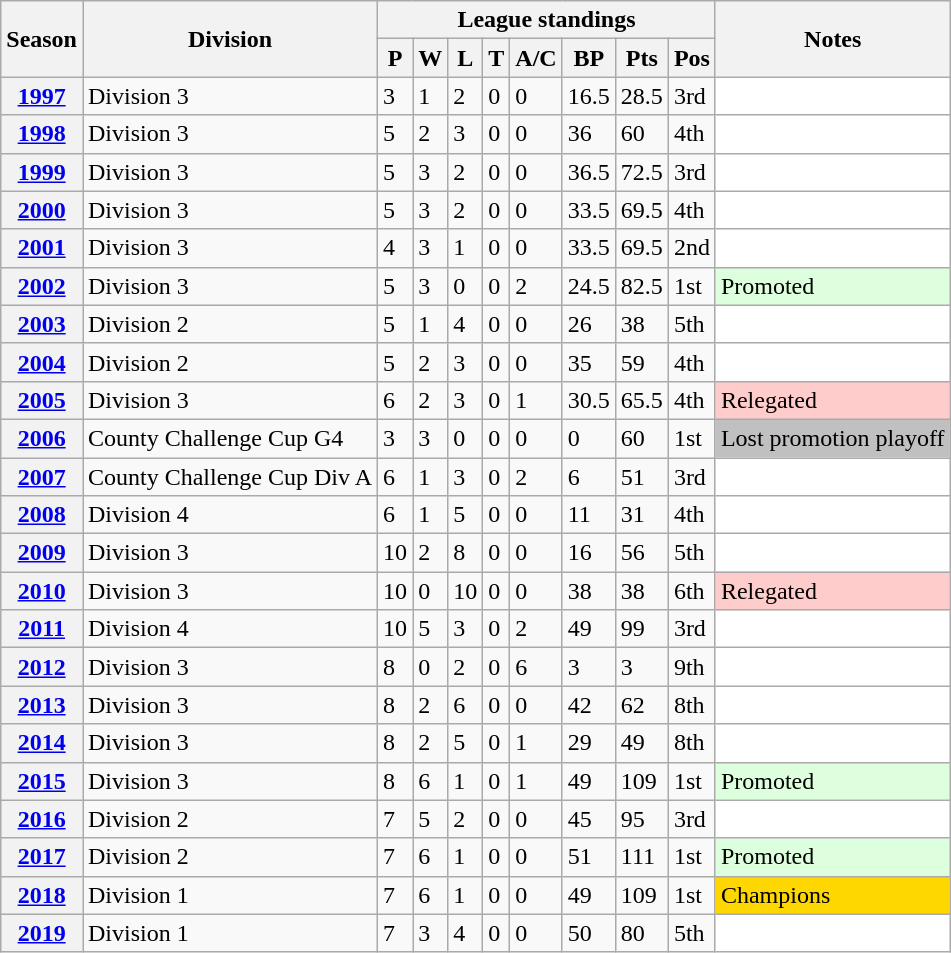<table class="wikitable sortable">
<tr>
<th scope="col" rowspan="2">Season</th>
<th scope="col" rowspan="2">Division</th>
<th scope="col" colspan="8">League standings</th>
<th scope="col" rowspan="2">Notes</th>
</tr>
<tr>
<th scope="col">P</th>
<th scope="col">W</th>
<th scope="col">L</th>
<th scope="col">T</th>
<th scope="col">A/C</th>
<th scope="col">BP</th>
<th scope="col">Pts</th>
<th scope="col">Pos</th>
</tr>
<tr>
<th scope="row"><a href='#'>1997</a></th>
<td>Division 3</td>
<td>3</td>
<td>1</td>
<td>2</td>
<td>0</td>
<td>0</td>
<td>16.5</td>
<td>28.5</td>
<td>3rd</td>
<td style="background: white;"></td>
</tr>
<tr>
<th scope="row"><a href='#'>1998</a></th>
<td>Division 3</td>
<td>5</td>
<td>2</td>
<td>3</td>
<td>0</td>
<td>0</td>
<td>36</td>
<td>60</td>
<td>4th</td>
<td style="background: white;"></td>
</tr>
<tr>
<th scope="row"><a href='#'>1999</a></th>
<td>Division 3</td>
<td>5</td>
<td>3</td>
<td>2</td>
<td>0</td>
<td>0</td>
<td>36.5</td>
<td>72.5</td>
<td>3rd</td>
<td style="background: white;"></td>
</tr>
<tr>
<th scope="row"><a href='#'>2000</a></th>
<td>Division 3</td>
<td>5</td>
<td>3</td>
<td>2</td>
<td>0</td>
<td>0</td>
<td>33.5</td>
<td>69.5</td>
<td>4th</td>
<td style="background: white;"></td>
</tr>
<tr>
<th scope="row"><a href='#'>2001</a></th>
<td>Division 3</td>
<td>4</td>
<td>3</td>
<td>1</td>
<td>0</td>
<td>0</td>
<td>33.5</td>
<td>69.5</td>
<td>2nd</td>
<td style="background: white;"></td>
</tr>
<tr>
<th scope="row"><a href='#'>2002</a></th>
<td>Division 3</td>
<td>5</td>
<td>3</td>
<td>0</td>
<td>0</td>
<td>2</td>
<td>24.5</td>
<td>82.5</td>
<td>1st</td>
<td style="background: #dfd;">Promoted</td>
</tr>
<tr>
<th scope="row"><a href='#'>2003</a></th>
<td>Division 2</td>
<td>5</td>
<td>1</td>
<td>4</td>
<td>0</td>
<td>0</td>
<td>26</td>
<td>38</td>
<td>5th</td>
<td style="background: white;"></td>
</tr>
<tr>
<th scope="row"><a href='#'>2004</a></th>
<td>Division 2</td>
<td>5</td>
<td>2</td>
<td>3</td>
<td>0</td>
<td>0</td>
<td>35</td>
<td>59</td>
<td>4th</td>
<td style="background: white;"></td>
</tr>
<tr>
<th scope="row"><a href='#'>2005</a></th>
<td>Division 3</td>
<td>6</td>
<td>2</td>
<td>3</td>
<td>0</td>
<td>1</td>
<td>30.5</td>
<td>65.5</td>
<td>4th</td>
<td style="background: #FFCCCC;">Relegated</td>
</tr>
<tr>
<th scope="row"><a href='#'>2006</a></th>
<td>County Challenge Cup G4</td>
<td>3</td>
<td>3</td>
<td>0</td>
<td>0</td>
<td>0</td>
<td>0</td>
<td>60</td>
<td>1st</td>
<td style="background: silver;">Lost promotion playoff</td>
</tr>
<tr>
<th scope="row"><a href='#'>2007</a></th>
<td>County Challenge Cup Div A</td>
<td>6</td>
<td>1</td>
<td>3</td>
<td>0</td>
<td>2</td>
<td>6</td>
<td>51</td>
<td>3rd</td>
<td style="background: white;"></td>
</tr>
<tr>
<th scope="row"><a href='#'>2008</a></th>
<td>Division 4</td>
<td>6</td>
<td>1</td>
<td>5</td>
<td>0</td>
<td>0</td>
<td>11</td>
<td>31</td>
<td>4th</td>
<td style="background: white;"></td>
</tr>
<tr>
<th scope="row"><a href='#'>2009</a></th>
<td>Division 3</td>
<td>10</td>
<td>2</td>
<td>8</td>
<td>0</td>
<td>0</td>
<td>16</td>
<td>56</td>
<td>5th</td>
<td style="background: white;"></td>
</tr>
<tr>
<th scope="row"><a href='#'>2010</a></th>
<td>Division 3</td>
<td>10</td>
<td>0</td>
<td>10</td>
<td>0</td>
<td>0</td>
<td>38</td>
<td>38</td>
<td>6th</td>
<td style="background: #FFCCCC;">Relegated</td>
</tr>
<tr>
<th scope="row"><a href='#'>2011</a></th>
<td>Division 4</td>
<td>10</td>
<td>5</td>
<td>3</td>
<td>0</td>
<td>2</td>
<td>49</td>
<td>99</td>
<td>3rd</td>
<td style="background: white;"></td>
</tr>
<tr>
<th scope="row"><a href='#'>2012</a></th>
<td>Division 3</td>
<td>8</td>
<td>0</td>
<td>2</td>
<td>0</td>
<td>6</td>
<td>3</td>
<td>3</td>
<td>9th</td>
<td style="background: white;"></td>
</tr>
<tr>
<th scope="row"><a href='#'>2013</a></th>
<td>Division 3</td>
<td>8</td>
<td>2</td>
<td>6</td>
<td>0</td>
<td>0</td>
<td>42</td>
<td>62</td>
<td>8th</td>
<td style="background: white;"></td>
</tr>
<tr>
<th scope="row"><a href='#'>2014</a></th>
<td>Division 3</td>
<td>8</td>
<td>2</td>
<td>5</td>
<td>0</td>
<td>1</td>
<td>29</td>
<td>49</td>
<td>8th</td>
<td style="background: white;"></td>
</tr>
<tr>
<th scope="row"><a href='#'>2015</a></th>
<td>Division 3</td>
<td>8</td>
<td>6</td>
<td>1</td>
<td>0</td>
<td>1</td>
<td>49</td>
<td>109</td>
<td>1st</td>
<td style="background: #dfd;">Promoted</td>
</tr>
<tr>
<th scope="row"><a href='#'>2016</a></th>
<td>Division 2</td>
<td>7</td>
<td>5</td>
<td>2</td>
<td>0</td>
<td>0</td>
<td>45</td>
<td>95</td>
<td>3rd</td>
<td style="background: white;"></td>
</tr>
<tr>
<th scope="row"><a href='#'>2017</a></th>
<td>Division 2</td>
<td>7</td>
<td>6</td>
<td>1</td>
<td>0</td>
<td>0</td>
<td>51</td>
<td>111</td>
<td>1st</td>
<td style="background: #dfd;">Promoted</td>
</tr>
<tr>
<th scope="row"><a href='#'>2018</a></th>
<td>Division 1</td>
<td>7</td>
<td>6</td>
<td>1</td>
<td>0</td>
<td>0</td>
<td>49</td>
<td>109</td>
<td>1st</td>
<td style="background: gold;">Champions</td>
</tr>
<tr>
<th scope="row"><a href='#'>2019</a></th>
<td>Division 1</td>
<td>7</td>
<td>3</td>
<td>4</td>
<td>0</td>
<td>0</td>
<td>50</td>
<td>80</td>
<td>5th</td>
<td style="background: white;"></td>
</tr>
</table>
